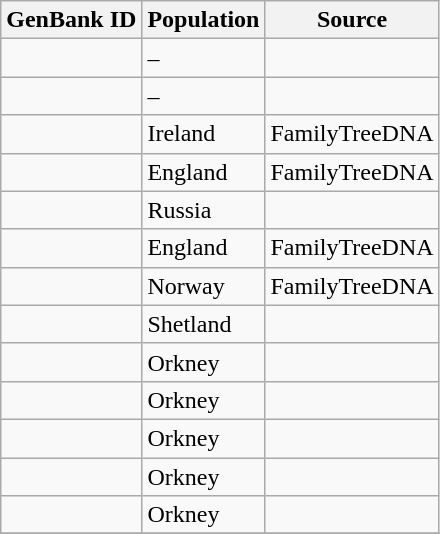<table class="wikitable sortable">
<tr>
<th scope="col">GenBank ID</th>
<th scope="col">Population</th>
<th scope="col">Source</th>
</tr>
<tr>
<td></td>
<td>–</td>
<td></td>
</tr>
<tr>
<td></td>
<td>–</td>
<td></td>
</tr>
<tr>
<td></td>
<td>Ireland</td>
<td>FamilyTreeDNA</td>
</tr>
<tr>
<td></td>
<td>England</td>
<td>FamilyTreeDNA</td>
</tr>
<tr>
<td></td>
<td>Russia</td>
<td></td>
</tr>
<tr>
<td></td>
<td>England</td>
<td>FamilyTreeDNA</td>
</tr>
<tr>
<td></td>
<td>Norway</td>
<td>FamilyTreeDNA</td>
</tr>
<tr>
<td></td>
<td>Shetland</td>
<td></td>
</tr>
<tr>
<td></td>
<td>Orkney</td>
<td></td>
</tr>
<tr>
<td></td>
<td>Orkney</td>
<td></td>
</tr>
<tr>
<td></td>
<td>Orkney</td>
<td></td>
</tr>
<tr>
<td></td>
<td>Orkney</td>
<td></td>
</tr>
<tr>
<td></td>
<td>Orkney</td>
<td></td>
</tr>
<tr>
</tr>
</table>
